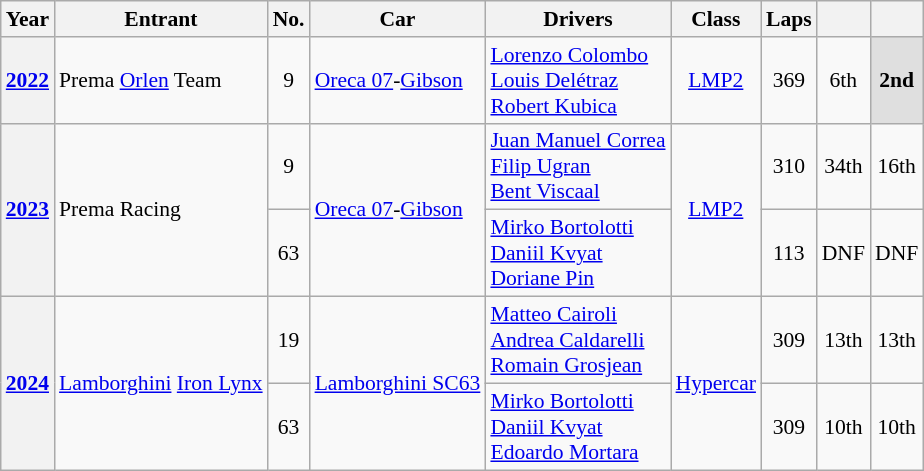<table class="wikitable" style="font-size:90%">
<tr>
<th>Year</th>
<th>Entrant</th>
<th>No.</th>
<th>Car</th>
<th>Drivers</th>
<th>Class</th>
<th>Laps</th>
<th></th>
<th></th>
</tr>
<tr align="center">
<th><a href='#'>2022</a></th>
<td align=left> Prema <a href='#'>Orlen</a> Team</td>
<td>9</td>
<td align=left><a href='#'>Oreca 07</a>-<a href='#'>Gibson</a></td>
<td align=left> <a href='#'>Lorenzo Colombo</a><br> <a href='#'>Louis Delétraz</a><br> <a href='#'>Robert Kubica</a></td>
<td><a href='#'>LMP2</a></td>
<td>369</td>
<td>6th</td>
<td style="background:#DFDFDF;"><strong>2nd</strong></td>
</tr>
<tr align="center">
<th rowspan=2><a href='#'>2023</a></th>
<td rowspan=2 align=left> Prema Racing</td>
<td>9</td>
<td rowspan=2 align=left><a href='#'>Oreca 07</a>-<a href='#'>Gibson</a></td>
<td align=left> <a href='#'>Juan Manuel Correa</a><br> <a href='#'>Filip Ugran</a><br> <a href='#'>Bent Viscaal</a></td>
<td rowspan=2><a href='#'>LMP2</a></td>
<td>310</td>
<td>34th</td>
<td>16th</td>
</tr>
<tr align="center">
<td>63</td>
<td align=left> <a href='#'>Mirko Bortolotti</a><br> <a href='#'>Daniil Kvyat</a><br> <a href='#'>Doriane Pin</a></td>
<td>113</td>
<td>DNF</td>
<td>DNF</td>
</tr>
<tr align="center">
<th rowspan=2><a href='#'>2024</a></th>
<td rowspan=2 align=left> <a href='#'>Lamborghini</a> <a href='#'>Iron Lynx</a></td>
<td>19</td>
<td rowspan=2 align=left><a href='#'>Lamborghini SC63</a></td>
<td align=left> <a href='#'>Matteo Cairoli</a><br> <a href='#'>Andrea Caldarelli</a><br> <a href='#'>Romain Grosjean</a></td>
<td rowspan=2><a href='#'>Hypercar</a></td>
<td>309</td>
<td>13th</td>
<td>13th</td>
</tr>
<tr align="center">
<td>63</td>
<td align=left> <a href='#'>Mirko Bortolotti</a><br> <a href='#'>Daniil Kvyat</a><br> <a href='#'>Edoardo Mortara</a></td>
<td>309</td>
<td>10th</td>
<td>10th</td>
</tr>
</table>
